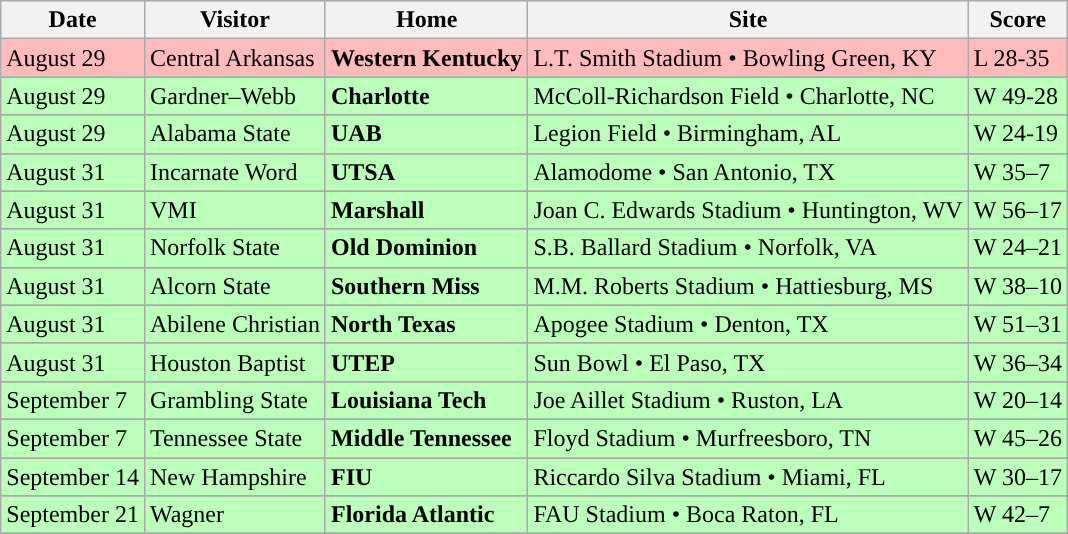<table class="wikitable">
<tr>
<th>Date</th>
<th>Visitor</th>
<th>Home</th>
<th>Site</th>
<th>Score</th>
</tr>
<tr style="background:#fbb;">
<td>August 29</td>
<td>Central Arkansas</td>
<td><strong>Western Kentucky</strong></td>
<td>L.T. Smith Stadium • Bowling Green, KY</td>
<td>L 28-35</td>
</tr>
<tr>
</tr>
<tr style="background:#bfb;">
<td>August 29</td>
<td>Gardner–Webb</td>
<td><strong>Charlotte</strong></td>
<td>McColl-Richardson Field • Charlotte, NC</td>
<td>W 49-28</td>
</tr>
<tr>
</tr>
<tr style="background:#bfb;">
<td>August 29</td>
<td>Alabama State</td>
<td><strong>UAB</strong></td>
<td>Legion Field • Birmingham, AL</td>
<td>W 24-19</td>
</tr>
<tr>
</tr>
<tr style="background:#bfb">
<td>August 31</td>
<td>Incarnate Word</td>
<td><strong>UTSA</strong></td>
<td>Alamodome • San Antonio, TX</td>
<td>W 35–7</td>
</tr>
<tr>
</tr>
<tr style="background:#bfb">
<td>August 31</td>
<td>VMI</td>
<td><strong>Marshall</strong></td>
<td>Joan C. Edwards Stadium • Huntington, WV</td>
<td>W 56–17</td>
</tr>
<tr>
</tr>
<tr style="background:#bfb">
<td>August 31</td>
<td>Norfolk State</td>
<td><strong>Old Dominion</strong></td>
<td>S.B. Ballard Stadium • Norfolk, VA</td>
<td>W 24–21</td>
</tr>
<tr>
</tr>
<tr style="background:#bfb">
<td>August 31</td>
<td>Alcorn State</td>
<td><strong>Southern Miss</strong></td>
<td>M.M. Roberts Stadium • Hattiesburg, MS</td>
<td>W 38–10</td>
</tr>
<tr>
</tr>
<tr style="background:#bfb">
<td>August 31</td>
<td>Abilene Christian</td>
<td><strong>North Texas</strong></td>
<td>Apogee Stadium • Denton, TX</td>
<td>W 51–31</td>
</tr>
<tr>
</tr>
<tr style="background:#bfb">
<td>August 31</td>
<td>Houston Baptist</td>
<td><strong>UTEP</strong></td>
<td>Sun Bowl • El Paso, TX</td>
<td>W 36–34</td>
</tr>
<tr>
</tr>
<tr style="background:#bfb">
<td>September 7</td>
<td>Grambling State</td>
<td><strong>Louisiana Tech</strong></td>
<td>Joe Aillet Stadium • Ruston, LA</td>
<td>W 20–14</td>
</tr>
<tr>
</tr>
<tr style="background:#bfb">
<td>September 7</td>
<td>Tennessee State</td>
<td><strong>Middle Tennessee</strong></td>
<td>Floyd Stadium • Murfreesboro, TN</td>
<td>W 45–26</td>
</tr>
<tr>
</tr>
<tr style="background:#bfb">
<td>September 14</td>
<td>New Hampshire</td>
<td><strong>FIU</strong></td>
<td>Riccardo Silva Stadium • Miami, FL</td>
<td>W 30–17</td>
</tr>
<tr>
</tr>
<tr style="background:#bfb">
<td>September 21</td>
<td>Wagner</td>
<td><strong>Florida Atlantic</strong></td>
<td>FAU Stadium • Boca Raton, FL</td>
<td>W 42–7</td>
</tr>
<tr>
</tr>
</table>
